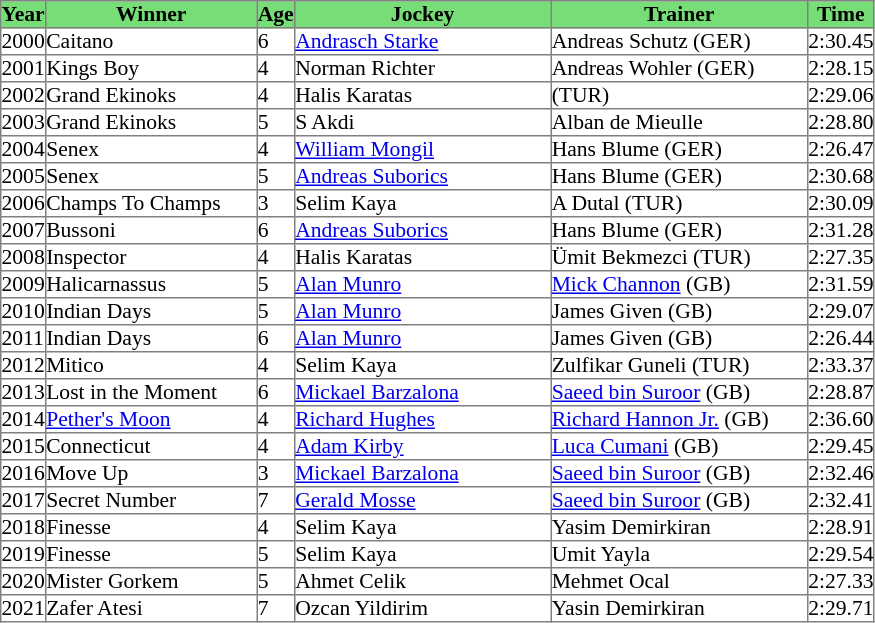<table class = "sortable" | border="1" cellpadding="0" style="border-collapse: collapse; font-size:90%">
<tr bgcolor="#77dd77" align="center">
<th>Year</th>
<th style="width:140px;">Winner</th>
<th>Age</th>
<th style="width:170px;">Jockey</th>
<th style="width:170px;">Trainer</th>
<th>Time</th>
</tr>
<tr>
<td>2000</td>
<td>Caitano</td>
<td>6</td>
<td><a href='#'>Andrasch Starke</a></td>
<td>Andreas Schutz (GER)</td>
<td>2:30.45</td>
</tr>
<tr>
<td>2001</td>
<td>Kings Boy</td>
<td>4</td>
<td>Norman Richter</td>
<td>Andreas Wohler (GER)</td>
<td>2:28.15</td>
</tr>
<tr>
<td>2002</td>
<td>Grand Ekinoks</td>
<td>4</td>
<td>Halis Karatas</td>
<td>(TUR)</td>
<td>2:29.06</td>
</tr>
<tr>
<td>2003</td>
<td>Grand Ekinoks</td>
<td>5</td>
<td>S Akdi</td>
<td>Alban de Mieulle</td>
<td>2:28.80</td>
</tr>
<tr>
<td>2004</td>
<td>Senex</td>
<td>4</td>
<td><a href='#'>William Mongil</a></td>
<td>Hans Blume (GER)</td>
<td>2:26.47</td>
</tr>
<tr>
<td>2005</td>
<td>Senex</td>
<td>5</td>
<td><a href='#'>Andreas Suborics</a></td>
<td>Hans Blume (GER)</td>
<td>2:30.68</td>
</tr>
<tr>
<td>2006</td>
<td>Champs To Champs</td>
<td>3</td>
<td>Selim Kaya</td>
<td>A Dutal (TUR)</td>
<td>2:30.09</td>
</tr>
<tr>
<td>2007</td>
<td>Bussoni</td>
<td>6</td>
<td><a href='#'>Andreas Suborics</a></td>
<td>Hans Blume (GER)</td>
<td>2:31.28</td>
</tr>
<tr>
<td>2008</td>
<td>Inspector</td>
<td>4</td>
<td>Halis Karatas</td>
<td>Ümit Bekmezci (TUR)</td>
<td>2:27.35</td>
</tr>
<tr>
<td>2009</td>
<td>Halicarnassus</td>
<td>5</td>
<td><a href='#'>Alan Munro</a></td>
<td><a href='#'>Mick Channon</a> (GB)</td>
<td>2:31.59</td>
</tr>
<tr>
<td>2010</td>
<td>Indian Days</td>
<td>5</td>
<td><a href='#'>Alan Munro</a></td>
<td>James Given (GB)</td>
<td>2:29.07</td>
</tr>
<tr>
<td>2011</td>
<td>Indian Days</td>
<td>6</td>
<td><a href='#'>Alan Munro</a></td>
<td>James Given (GB)</td>
<td>2:26.44</td>
</tr>
<tr>
<td>2012</td>
<td>Mitico</td>
<td>4</td>
<td>Selim Kaya</td>
<td>Zulfikar Guneli (TUR)</td>
<td>2:33.37</td>
</tr>
<tr>
<td>2013</td>
<td>Lost in the Moment</td>
<td>6</td>
<td><a href='#'>Mickael Barzalona</a></td>
<td><a href='#'>Saeed bin Suroor</a> (GB)</td>
<td>2:28.87</td>
</tr>
<tr>
<td>2014</td>
<td><a href='#'>Pether's Moon</a></td>
<td>4</td>
<td><a href='#'>Richard Hughes</a></td>
<td><a href='#'>Richard Hannon Jr.</a> (GB)</td>
<td>2:36.60</td>
</tr>
<tr>
<td>2015</td>
<td>Connecticut</td>
<td>4</td>
<td><a href='#'>Adam Kirby</a></td>
<td><a href='#'>Luca Cumani</a> (GB)</td>
<td>2:29.45</td>
</tr>
<tr>
<td>2016</td>
<td>Move Up</td>
<td>3</td>
<td><a href='#'>Mickael Barzalona</a></td>
<td><a href='#'>Saeed bin Suroor</a> (GB)</td>
<td>2:32.46</td>
</tr>
<tr>
<td>2017</td>
<td>Secret Number</td>
<td>7</td>
<td><a href='#'>Gerald Mosse</a></td>
<td><a href='#'>Saeed bin Suroor</a> (GB)</td>
<td>2:32.41</td>
</tr>
<tr>
<td>2018</td>
<td>Finesse</td>
<td>4</td>
<td>Selim Kaya</td>
<td>Yasim Demirkiran</td>
<td>2:28.91</td>
</tr>
<tr>
<td>2019</td>
<td>Finesse</td>
<td>5</td>
<td>Selim Kaya</td>
<td>Umit Yayla</td>
<td>2:29.54</td>
</tr>
<tr>
<td>2020</td>
<td>Mister Gorkem</td>
<td>5</td>
<td>Ahmet Celik</td>
<td>Mehmet Ocal</td>
<td>2:27.33</td>
</tr>
<tr>
<td>2021</td>
<td>Zafer Atesi</td>
<td>7</td>
<td>Ozcan Yildirim</td>
<td>Yasin Demirkiran</td>
<td>2:29.71</td>
</tr>
</table>
